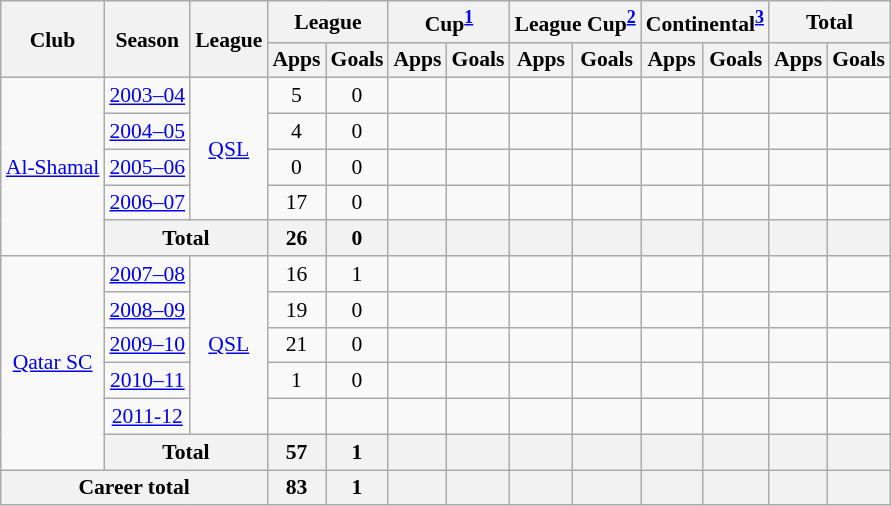<table class="wikitable" style="font-size:90%; text-align:center;">
<tr>
<th rowspan="2">Club</th>
<th rowspan="2">Season</th>
<th rowspan="2">League</th>
<th colspan="2">League</th>
<th colspan="2">Cup<sup><a href='#'>1</a></sup></th>
<th colspan="2">League Cup<sup><a href='#'>2</a></sup></th>
<th colspan="2">Continental<sup><a href='#'>3</a></sup></th>
<th colspan="2">Total</th>
</tr>
<tr>
<th>Apps</th>
<th>Goals</th>
<th>Apps</th>
<th>Goals</th>
<th>Apps</th>
<th>Goals</th>
<th>Apps</th>
<th>Goals</th>
<th>Apps</th>
<th>Goals</th>
</tr>
<tr>
<td rowspan="5"><a href='#'>Al-Shamal</a></td>
<td><a href='#'>2003–04</a></td>
<td rowspan="4" valign="center"><a href='#'>QSL</a></td>
<td>5</td>
<td>0</td>
<td></td>
<td></td>
<td></td>
<td></td>
<td></td>
<td></td>
<td></td>
<td></td>
</tr>
<tr>
<td><a href='#'>2004–05</a></td>
<td>4</td>
<td>0</td>
<td></td>
<td></td>
<td></td>
<td></td>
<td></td>
<td></td>
<td></td>
<td></td>
</tr>
<tr>
<td><a href='#'>2005–06</a></td>
<td>0</td>
<td>0</td>
<td></td>
<td></td>
<td></td>
<td></td>
<td></td>
<td></td>
<td></td>
<td></td>
</tr>
<tr>
<td><a href='#'>2006–07</a></td>
<td>17</td>
<td>0</td>
<td></td>
<td></td>
<td></td>
<td></td>
<td></td>
<td></td>
<td></td>
<td></td>
</tr>
<tr>
<th colspan="2">Total</th>
<th>26</th>
<th>0</th>
<th></th>
<th></th>
<th></th>
<th></th>
<th></th>
<th></th>
<th></th>
<th></th>
</tr>
<tr>
<td rowspan="6"><a href='#'>Qatar SC</a></td>
<td><a href='#'>2007–08</a></td>
<td rowspan="5" valign="center"><a href='#'>QSL</a></td>
<td>16</td>
<td>1</td>
<td></td>
<td></td>
<td></td>
<td></td>
<td></td>
<td></td>
<td></td>
<td></td>
</tr>
<tr>
<td><a href='#'>2008–09</a></td>
<td>19</td>
<td>0</td>
<td></td>
<td></td>
<td></td>
<td></td>
<td></td>
<td></td>
<td></td>
<td></td>
</tr>
<tr>
<td><a href='#'>2009–10</a></td>
<td>21</td>
<td>0</td>
<td></td>
<td></td>
<td></td>
<td></td>
<td></td>
<td></td>
<td></td>
<td></td>
</tr>
<tr>
<td><a href='#'>2010–11</a></td>
<td>1</td>
<td>0</td>
<td></td>
<td></td>
<td></td>
<td></td>
<td></td>
<td></td>
<td></td>
<td></td>
</tr>
<tr>
<td><a href='#'>2011-12</a></td>
<td></td>
<td></td>
<td></td>
<td></td>
<td></td>
<td></td>
<td></td>
<td></td>
<td></td>
<td></td>
</tr>
<tr>
<th colspan="2">Total</th>
<th>57</th>
<th>1</th>
<th></th>
<th></th>
<th></th>
<th></th>
<th></th>
<th></th>
<th></th>
<th></th>
</tr>
<tr>
<th colspan="3">Career total</th>
<th>83</th>
<th>1</th>
<th></th>
<th></th>
<th></th>
<th></th>
<th></th>
<th></th>
<th></th>
<th></th>
</tr>
</table>
